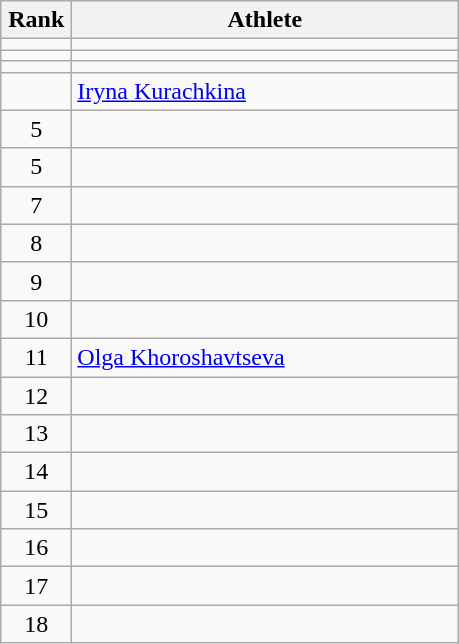<table class="wikitable" style="text-align: center;">
<tr>
<th width=40>Rank</th>
<th width=250>Athlete</th>
</tr>
<tr>
<td></td>
<td align="left"></td>
</tr>
<tr>
<td></td>
<td align="left"></td>
</tr>
<tr>
<td></td>
<td align="left"></td>
</tr>
<tr>
<td></td>
<td align="left"> <a href='#'>Iryna Kurachkina</a> </td>
</tr>
<tr>
<td>5</td>
<td align="left"></td>
</tr>
<tr>
<td>5</td>
<td align="left"></td>
</tr>
<tr>
<td>7</td>
<td align="left"></td>
</tr>
<tr>
<td>8</td>
<td align="left"></td>
</tr>
<tr>
<td>9</td>
<td align="left"></td>
</tr>
<tr>
<td>10</td>
<td align="left"></td>
</tr>
<tr>
<td>11</td>
<td align="left"> <a href='#'>Olga Khoroshavtseva</a> </td>
</tr>
<tr>
<td>12</td>
<td align="left"></td>
</tr>
<tr>
<td>13</td>
<td align="left"></td>
</tr>
<tr>
<td>14</td>
<td align="left"></td>
</tr>
<tr>
<td>15</td>
<td align="left"></td>
</tr>
<tr>
<td>16</td>
<td align="left"></td>
</tr>
<tr>
<td>17</td>
<td align="left"></td>
</tr>
<tr>
<td>18</td>
<td align="left"></td>
</tr>
</table>
